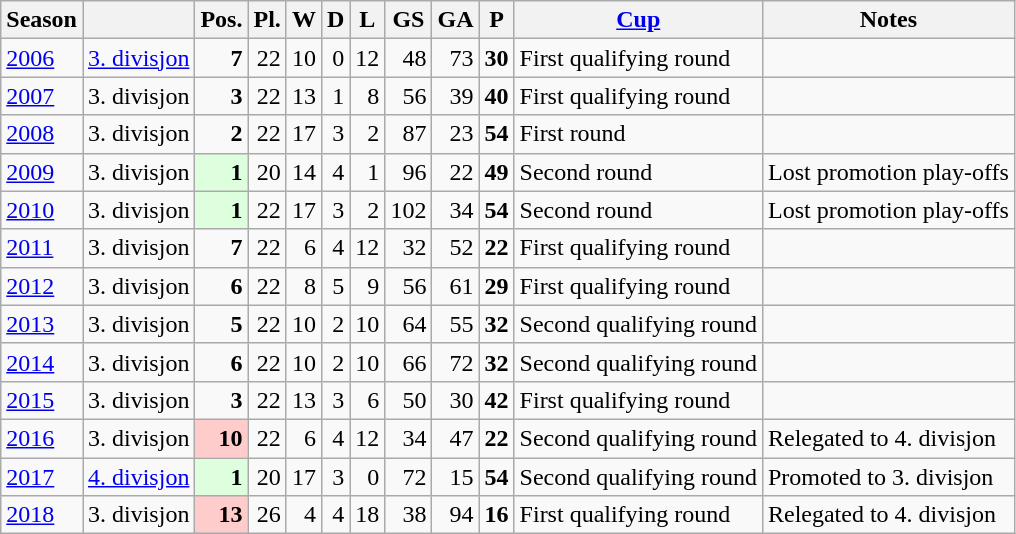<table class="wikitable">
<tr>
<th>Season</th>
<th></th>
<th>Pos.</th>
<th>Pl.</th>
<th>W</th>
<th>D</th>
<th>L</th>
<th>GS</th>
<th>GA</th>
<th>P</th>
<th><a href='#'>Cup</a></th>
<th>Notes</th>
</tr>
<tr>
<td><a href='#'>2006</a></td>
<td><a href='#'>3. divisjon</a></td>
<td align=right><strong>7</strong></td>
<td align=right>22</td>
<td align=right>10</td>
<td align=right>0</td>
<td align=right>12</td>
<td align=right>48</td>
<td align=right>73</td>
<td align=right><strong>30</strong></td>
<td>First qualifying round</td>
<td></td>
</tr>
<tr>
<td><a href='#'>2007</a></td>
<td>3. divisjon</td>
<td align=right><strong>3</strong></td>
<td align=right>22</td>
<td align=right>13</td>
<td align=right>1</td>
<td align=right>8</td>
<td align=right>56</td>
<td align=right>39</td>
<td align=right><strong>40</strong></td>
<td>First qualifying round</td>
<td></td>
</tr>
<tr>
<td><a href='#'>2008</a></td>
<td>3. divisjon</td>
<td align=right><strong>2</strong></td>
<td align=right>22</td>
<td align=right>17</td>
<td align=right>3</td>
<td align=right>2</td>
<td align=right>87</td>
<td align=right>23</td>
<td align=right><strong>54</strong></td>
<td>First round</td>
<td></td>
</tr>
<tr>
<td><a href='#'>2009</a></td>
<td>3. divisjon</td>
<td align=right bgcolor=#DDFFDD><strong>1</strong></td>
<td align=right>20</td>
<td align=right>14</td>
<td align=right>4</td>
<td align=right>1</td>
<td align=right>96</td>
<td align=right>22</td>
<td align=right><strong>49</strong></td>
<td>Second round</td>
<td>Lost promotion play-offs</td>
</tr>
<tr>
<td><a href='#'>2010</a></td>
<td>3. divisjon</td>
<td align=right bgcolor=#DDFFDD><strong>1</strong></td>
<td align=right>22</td>
<td align=right>17</td>
<td align=right>3</td>
<td align=right>2</td>
<td align=right>102</td>
<td align=right>34</td>
<td align=right><strong>54</strong></td>
<td>Second round</td>
<td>Lost promotion play-offs</td>
</tr>
<tr>
<td><a href='#'>2011</a></td>
<td>3. divisjon</td>
<td align=right><strong>7</strong></td>
<td align=right>22</td>
<td align=right>6</td>
<td align=right>4</td>
<td align=right>12</td>
<td align=right>32</td>
<td align=right>52</td>
<td align=right><strong>22</strong></td>
<td>First qualifying round</td>
<td></td>
</tr>
<tr>
<td><a href='#'>2012</a></td>
<td>3. divisjon</td>
<td align=right><strong>6</strong></td>
<td align=right>22</td>
<td align=right>8</td>
<td align=right>5</td>
<td align=right>9</td>
<td align=right>56</td>
<td align=right>61</td>
<td align=right><strong>29</strong></td>
<td>First qualifying round</td>
<td></td>
</tr>
<tr>
<td><a href='#'>2013</a></td>
<td>3. divisjon</td>
<td align=right><strong>5</strong></td>
<td align=right>22</td>
<td align=right>10</td>
<td align=right>2</td>
<td align=right>10</td>
<td align=right>64</td>
<td align=right>55</td>
<td align=right><strong>32</strong></td>
<td>Second qualifying round</td>
<td></td>
</tr>
<tr>
<td><a href='#'>2014</a></td>
<td>3. divisjon</td>
<td align=right><strong>6</strong></td>
<td align=right>22</td>
<td align=right>10</td>
<td align=right>2</td>
<td align=right>10</td>
<td align=right>66</td>
<td align=right>72</td>
<td align=right><strong>32</strong></td>
<td>Second qualifying round</td>
<td></td>
</tr>
<tr>
<td><a href='#'>2015</a></td>
<td>3. divisjon</td>
<td align=right><strong>3</strong></td>
<td align=right>22</td>
<td align=right>13</td>
<td align=right>3</td>
<td align=right>6</td>
<td align=right>50</td>
<td align=right>30</td>
<td align=right><strong>42</strong></td>
<td>First qualifying round</td>
<td></td>
</tr>
<tr>
<td><a href='#'>2016</a></td>
<td>3. divisjon</td>
<td align=right bgcolor="#FFCCCC">  <strong>10</strong></td>
<td align=right>22</td>
<td align=right>6</td>
<td align=right>4</td>
<td align=right>12</td>
<td align=right>34</td>
<td align=right>47</td>
<td align=right><strong>22</strong></td>
<td>Second qualifying round</td>
<td>Relegated to 4. divisjon</td>
</tr>
<tr>
<td><a href='#'>2017</a></td>
<td><a href='#'>4. divisjon</a></td>
<td align=right bgcolor=#DDFFDD> <strong>1</strong></td>
<td align=right>20</td>
<td align=right>17</td>
<td align=right>3</td>
<td align=right>0</td>
<td align=right>72</td>
<td align=right>15</td>
<td align=right><strong>54</strong></td>
<td>Second qualifying round</td>
<td>Promoted to 3. divisjon</td>
</tr>
<tr>
<td><a href='#'>2018</a></td>
<td>3. divisjon</td>
<td align=right bgcolor="#FFCCCC"> <strong>13</strong></td>
<td align=right>26</td>
<td align=right>4</td>
<td align=right>4</td>
<td align=right>18</td>
<td align=right>38</td>
<td align=right>94</td>
<td align=right><strong>16</strong></td>
<td>First qualifying round</td>
<td>Relegated to 4. divisjon</td>
</tr>
</table>
